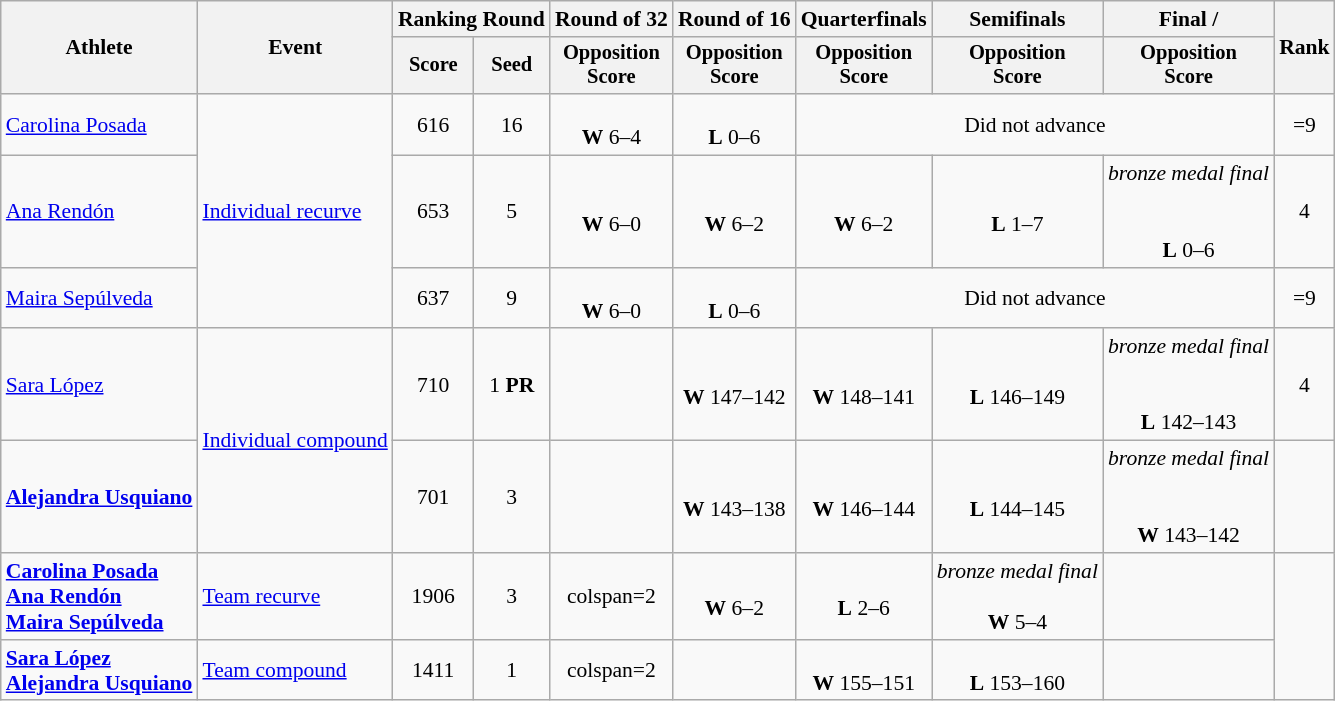<table class="wikitable" style="font-size:90%">
<tr>
<th rowspan="2">Athlete</th>
<th rowspan="2">Event</th>
<th colspan="2">Ranking Round</th>
<th>Round of 32</th>
<th>Round of 16</th>
<th>Quarterfinals</th>
<th>Semifinals</th>
<th>Final / </th>
<th rowspan="2">Rank</th>
</tr>
<tr style="font-size:95%">
<th>Score</th>
<th>Seed</th>
<th>Opposition<br>Score</th>
<th>Opposition<br>Score</th>
<th>Opposition<br>Score</th>
<th>Opposition<br>Score</th>
<th>Opposition<br>Score</th>
</tr>
<tr align=center>
<td align=left><a href='#'>Carolina Posada</a></td>
<td align=left rowspan=3><a href='#'>Individual recurve</a></td>
<td>616</td>
<td>16</td>
<td><br><strong>W</strong> 6–4</td>
<td><br><strong>L</strong> 0–6</td>
<td colspan=3>Did not advance</td>
<td>=9</td>
</tr>
<tr align=center>
<td align=left><a href='#'>Ana Rendón</a></td>
<td>653</td>
<td>5</td>
<td><br><strong>W</strong> 6–0</td>
<td><br><strong>W</strong> 6–2</td>
<td><br><strong>W</strong> 6–2</td>
<td><br><strong>L</strong> 1–7</td>
<td><em>bronze medal final</em><br><br><br> <strong>L</strong> 0–6</td>
<td>4</td>
</tr>
<tr align=center>
<td align=left><a href='#'>Maira Sepúlveda</a></td>
<td>637</td>
<td>9</td>
<td><br><strong>W</strong> 6–0</td>
<td><br> <strong>L</strong> 0–6</td>
<td colspan=3>Did not advance</td>
<td>=9</td>
</tr>
<tr align=center>
<td align=left><a href='#'>Sara López</a></td>
<td align=left rowspan=2><a href='#'>Individual compound</a></td>
<td>710</td>
<td>1 <strong>PR</strong></td>
<td></td>
<td><br><strong>W</strong> 147–142</td>
<td><br><strong>W</strong> 148–141</td>
<td><br><strong>L</strong> 146–149</td>
<td><em>bronze medal final</em><br><br><br> <strong>L</strong> 142–143</td>
<td>4</td>
</tr>
<tr align=center>
<td align=left><strong><a href='#'>Alejandra Usquiano</a></strong></td>
<td>701</td>
<td>3</td>
<td></td>
<td><br><strong>W</strong> 143–138</td>
<td><br><strong>W</strong> 146–144</td>
<td><br><strong>L</strong> 144–145</td>
<td><em>bronze medal final</em><br><br><br> <strong>W</strong> 143–142</td>
<td></td>
</tr>
<tr align=center>
<td align=left><strong><a href='#'>Carolina Posada</a><br><a href='#'>Ana Rendón</a><br><a href='#'>Maira Sepúlveda</a></strong></td>
<td align=left><a href='#'>Team recurve</a></td>
<td>1906</td>
<td>3</td>
<td>colspan=2 </td>
<td><br> <strong>W</strong> 6–2</td>
<td><br> <strong>L</strong> 2–6</td>
<td><em>bronze medal final</em><br><br> <strong>W</strong> 5–4</td>
<td></td>
</tr>
<tr align=center>
<td align=left><strong><a href='#'>Sara López</a><br><a href='#'>Alejandra Usquiano</a></strong></td>
<td align=left><a href='#'>Team compound</a></td>
<td>1411</td>
<td>1</td>
<td>colspan=2 </td>
<td></td>
<td><br> <strong>W</strong> 155–151</td>
<td><br> <strong>L</strong> 153–160</td>
<td></td>
</tr>
</table>
